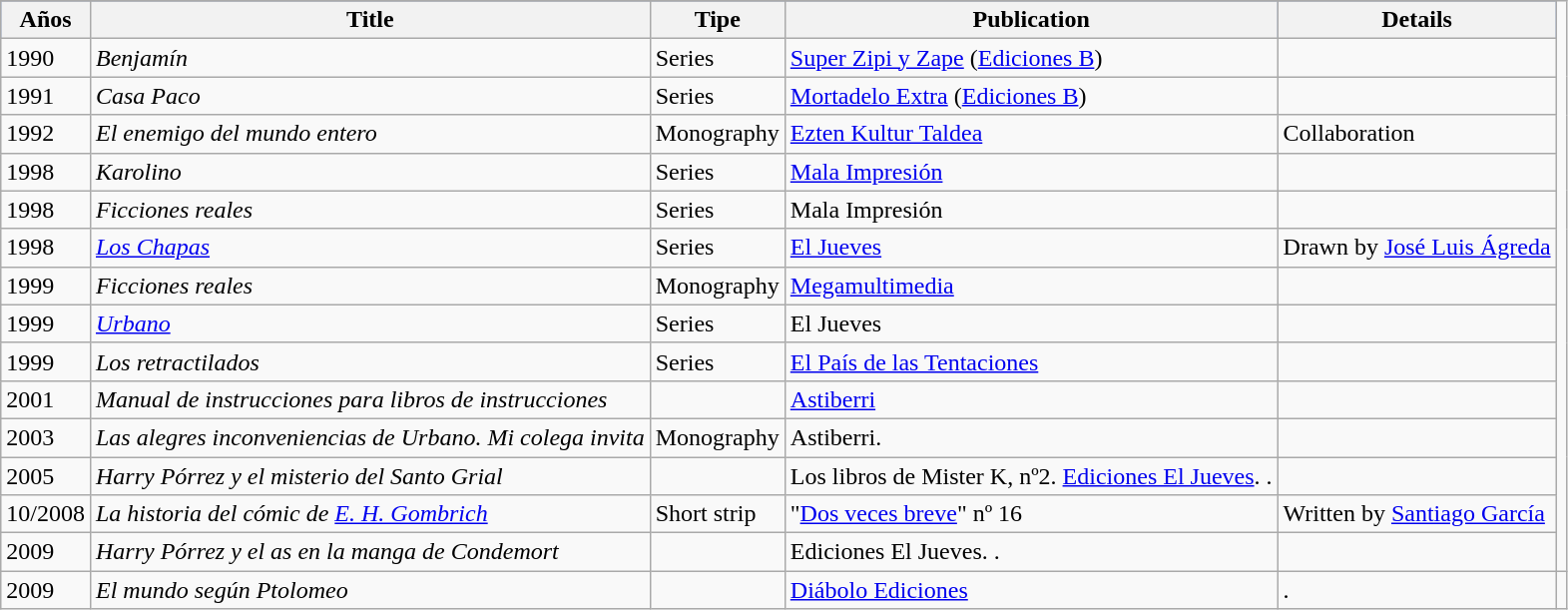<table class="sortable wikitable">
<tr>
</tr>
<tr bgcolor=#6495ED>
<th>Años</th>
<th>Title</th>
<th>Tipe</th>
<th>Publication</th>
<th>Details</th>
</tr>
<tr>
<td>1990</td>
<td><em>Benjamín</em></td>
<td>Series</td>
<td><a href='#'>Super Zipi y Zape</a> (<a href='#'>Ediciones B</a>)</td>
<td></td>
</tr>
<tr>
<td>1991</td>
<td><em>Casa Paco</em></td>
<td>Series</td>
<td><a href='#'>Mortadelo Extra</a> (<a href='#'>Ediciones B</a>)</td>
<td></td>
</tr>
<tr>
<td>1992</td>
<td><em>El enemigo del mundo entero</em></td>
<td>Monography</td>
<td><a href='#'>Ezten Kultur Taldea</a></td>
<td>Collaboration</td>
</tr>
<tr>
<td>1998</td>
<td><em>Karolino</em></td>
<td>Series</td>
<td><a href='#'>Mala Impresión</a></td>
<td></td>
</tr>
<tr>
<td>1998</td>
<td><em>Ficciones reales</em></td>
<td>Series</td>
<td>Mala Impresión</td>
<td></td>
</tr>
<tr>
<td>1998</td>
<td><em><a href='#'>Los Chapas</a></em></td>
<td>Series</td>
<td><a href='#'>El Jueves</a></td>
<td>Drawn by <a href='#'>José Luis Ágreda</a></td>
</tr>
<tr>
<td>1999</td>
<td><em>Ficciones reales</em></td>
<td>Monography</td>
<td><a href='#'>Megamultimedia</a></td>
<td></td>
</tr>
<tr>
<td>1999</td>
<td><em><a href='#'>Urbano</a></em></td>
<td>Series</td>
<td>El Jueves</td>
<td></td>
</tr>
<tr>
<td>1999</td>
<td><em>Los retractilados</em></td>
<td>Series</td>
<td><a href='#'>El País de las Tentaciones</a></td>
<td></td>
</tr>
<tr>
<td>2001</td>
<td><em>Manual de instrucciones para libros de instrucciones</em></td>
<td></td>
<td><a href='#'>Astiberri</a></td>
<td></td>
</tr>
<tr>
<td>2003</td>
<td><em>Las alegres inconveniencias de Urbano. Mi colega invita</em></td>
<td>Monography</td>
<td>Astiberri. </td>
<td></td>
</tr>
<tr>
<td>2005</td>
<td><em>Harry Pórrez y el misterio del Santo Grial</em></td>
<td></td>
<td>Los libros de Mister K, nº2. <a href='#'>Ediciones El Jueves</a>. .</td>
<td></td>
</tr>
<tr>
<td>10/2008</td>
<td><em>La historia del cómic de <a href='#'>E. H. Gombrich</a></em></td>
<td>Short strip</td>
<td>"<a href='#'>Dos veces breve</a>" nº 16</td>
<td>Written by <a href='#'>Santiago García</a></td>
</tr>
<tr>
<td>2009</td>
<td><em>Harry Pórrez y el as en la manga de Condemort</em></td>
<td></td>
<td>Ediciones El Jueves. .</td>
<td></td>
</tr>
<tr>
<td>2009</td>
<td><em>El mundo según Ptolomeo</em></td>
<td></td>
<td><a href='#'>Diábolo Ediciones</a></td>
<td>.</td>
<td></td>
</tr>
</table>
